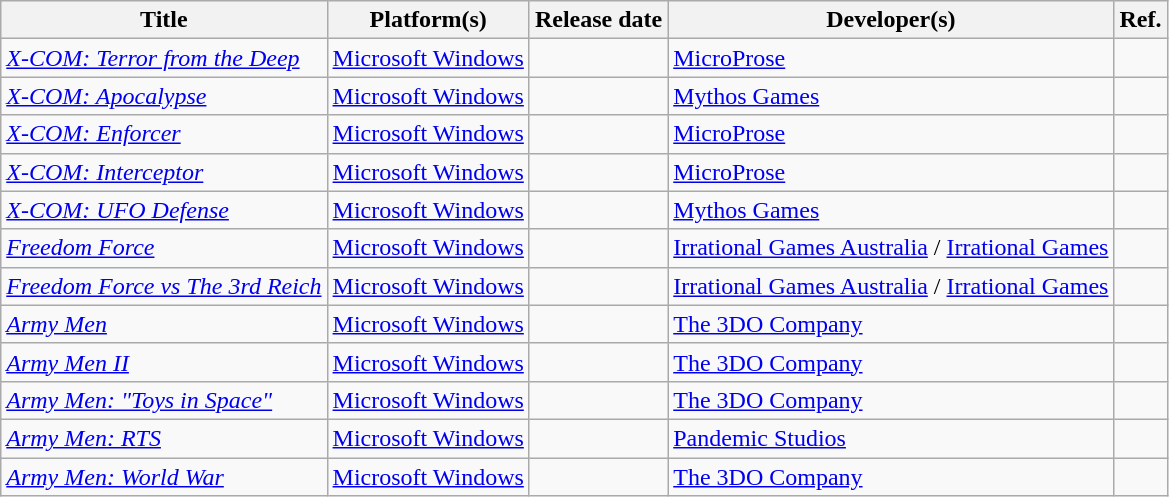<table class="wikitable sortable">
<tr>
<th>Title</th>
<th>Platform(s)</th>
<th>Release date</th>
<th>Developer(s)</th>
<th>Ref.</th>
</tr>
<tr>
<td><em><a href='#'>X-COM: Terror from the Deep</a></em></td>
<td><a href='#'>Microsoft Windows</a></td>
<td></td>
<td><a href='#'>MicroProse</a></td>
<td></td>
</tr>
<tr>
<td><em><a href='#'>X-COM: Apocalypse</a></em></td>
<td><a href='#'>Microsoft Windows</a></td>
<td></td>
<td><a href='#'>Mythos Games</a></td>
<td></td>
</tr>
<tr>
<td><em><a href='#'>X-COM: Enforcer</a></em></td>
<td><a href='#'>Microsoft Windows</a></td>
<td></td>
<td><a href='#'>MicroProse</a></td>
<td></td>
</tr>
<tr>
<td><em><a href='#'>X-COM: Interceptor</a></em></td>
<td><a href='#'>Microsoft Windows</a></td>
<td></td>
<td><a href='#'>MicroProse</a></td>
<td></td>
</tr>
<tr>
<td><em><a href='#'>X-COM: UFO Defense</a></em></td>
<td><a href='#'>Microsoft Windows</a></td>
<td></td>
<td><a href='#'>Mythos Games</a></td>
<td></td>
</tr>
<tr>
<td><em><a href='#'>Freedom Force</a></em></td>
<td><a href='#'>Microsoft Windows</a></td>
<td></td>
<td><a href='#'>Irrational Games Australia</a> / <a href='#'>Irrational Games</a></td>
<td></td>
</tr>
<tr>
<td><em><a href='#'>Freedom Force vs The 3rd Reich</a></em></td>
<td><a href='#'>Microsoft Windows</a></td>
<td></td>
<td><a href='#'>Irrational Games Australia</a> / <a href='#'>Irrational Games</a></td>
<td></td>
</tr>
<tr>
<td><em><a href='#'>Army Men</a></em></td>
<td><a href='#'>Microsoft Windows</a></td>
<td></td>
<td><a href='#'>The 3DO Company</a></td>
<td></td>
</tr>
<tr>
<td><em><a href='#'>Army Men II</a></em></td>
<td><a href='#'>Microsoft Windows</a></td>
<td></td>
<td><a href='#'>The 3DO Company</a></td>
<td></td>
</tr>
<tr>
<td><em><a href='#'>Army Men: "Toys in Space"</a></em></td>
<td><a href='#'>Microsoft Windows</a></td>
<td></td>
<td><a href='#'>The 3DO Company</a></td>
<td></td>
</tr>
<tr>
<td><em><a href='#'>Army Men: RTS</a></em></td>
<td><a href='#'>Microsoft Windows</a></td>
<td></td>
<td><a href='#'>Pandemic Studios</a></td>
<td></td>
</tr>
<tr>
<td><em><a href='#'>Army Men: World War</a></em></td>
<td><a href='#'>Microsoft Windows</a></td>
<td></td>
<td><a href='#'>The 3DO Company</a></td>
<td></td>
</tr>
</table>
